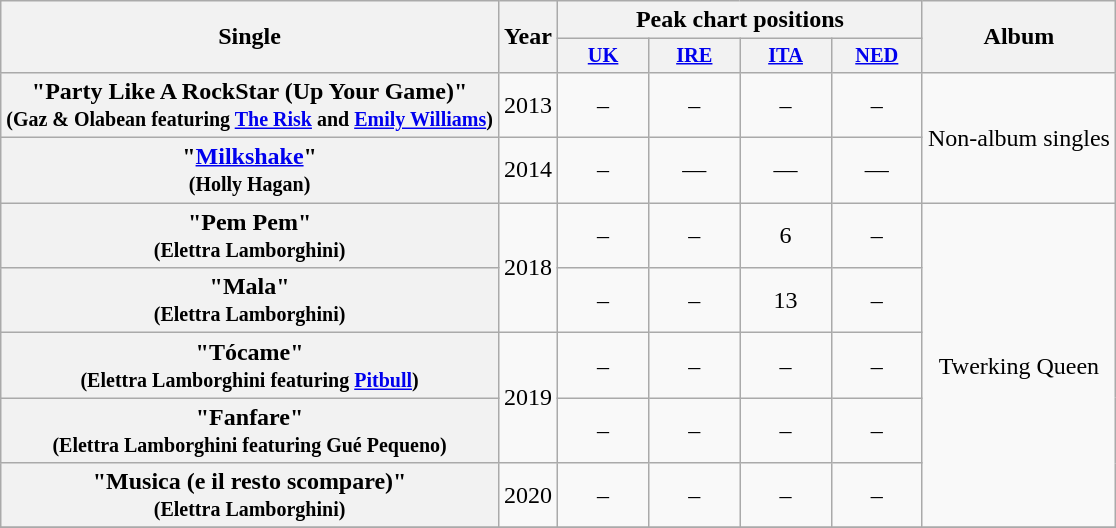<table class="wikitable plainrowheaders" style="text-align:center;">
<tr>
<th scope="col" rowspan="2">Single</th>
<th scope="col" rowspan="2">Year</th>
<th scope="col" colspan="4">Peak chart positions</th>
<th scope="col" rowspan="2">Album</th>
</tr>
<tr>
<th scope="col" style="width:4em;font-size:85%;"><a href='#'>UK</a><br></th>
<th scope="col" style="width:4em;font-size:85%;"><a href='#'>IRE</a><br></th>
<th scope="col" style="width:4em;font-size:85%;"><a href='#'>ITA</a><br></th>
<th scope="col" style="width:4em;font-size:85%;"><a href='#'>NED</a><br></th>
</tr>
<tr>
<th scope="row">"Party Like A RockStar (Up Your Game)"<br><small>(Gaz & Olabean featuring <a href='#'>The Risk</a> and <a href='#'>Emily Williams</a>)</small></th>
<td>2013</td>
<td>–</td>
<td>–</td>
<td>–</td>
<td>–</td>
<td rowspan="2">Non-album singles</td>
</tr>
<tr>
<th scope="row">"<a href='#'>Milkshake</a>"<br><small>(Holly Hagan)</small></th>
<td>2014</td>
<td>–</td>
<td>—</td>
<td>—</td>
<td>—</td>
</tr>
<tr>
<th scope="row">"Pem Pem"<br><small>(Elettra Lamborghini)</small></th>
<td rowspan="2">2018</td>
<td>–</td>
<td>–</td>
<td>6</td>
<td>–</td>
<td rowspan="5">Twerking Queen</td>
</tr>
<tr>
<th scope="row">"Mala"<br><small>(Elettra Lamborghini)</small></th>
<td>–</td>
<td>–</td>
<td>13</td>
<td>–</td>
</tr>
<tr>
<th scope="row">"Tócame"<br><small>(Elettra Lamborghini featuring <a href='#'>Pitbull</a>)</small></th>
<td rowspan="2">2019</td>
<td>–</td>
<td>–</td>
<td>–</td>
<td>–</td>
</tr>
<tr>
<th scope="row">"Fanfare"<br><small>(Elettra Lamborghini featuring Gué Pequeno)</small></th>
<td>–</td>
<td>–</td>
<td>–</td>
<td>–</td>
</tr>
<tr>
<th scope="row">"Musica (e il resto scompare)"<br><small>(Elettra Lamborghini)</small></th>
<td>2020</td>
<td>–</td>
<td>–</td>
<td>–</td>
<td>–</td>
</tr>
<tr>
</tr>
</table>
